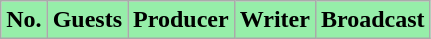<table class="wikitable">
<tr>
<th scope="col" style="background:#96EEA9;">No.</th>
<th scope="col" style="background:#96EEA9;">Guests</th>
<th scope="col" style="background:#96EEA9;">Producer</th>
<th scope="col" style="background:#96EEA9;">Writer</th>
<th scope="col" style="background:#96EEA9;">Broadcast<br>








</th>
</tr>
</table>
